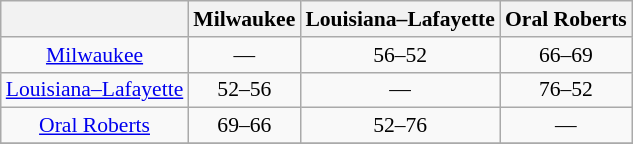<table class="wikitable" style="text-align:center; font-size:90%;">
<tr>
<th></th>
<th>Milwaukee</th>
<th>Louisiana–Lafayette</th>
<th>Oral Roberts</th>
</tr>
<tr>
<td style="text-align:center;"><a href='#'>Milwaukee</a></td>
<td>—</td>
<td>56–52</td>
<td>66–69</td>
</tr>
<tr>
<td style="text-align:center;"><a href='#'>Louisiana–Lafayette</a></td>
<td>52–56</td>
<td>—</td>
<td>76–52</td>
</tr>
<tr>
<td style="text-align:center;"><a href='#'>Oral Roberts</a></td>
<td>69–66</td>
<td>52–76</td>
<td>—</td>
</tr>
<tr>
</tr>
</table>
